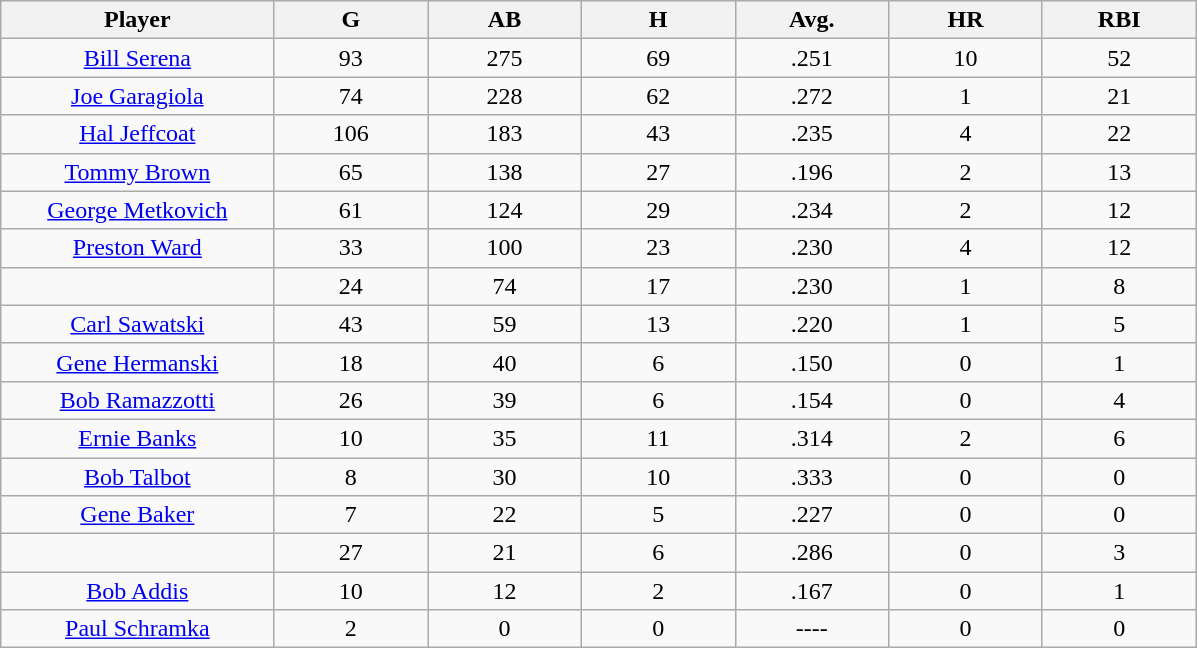<table class="wikitable sortable">
<tr>
<th bgcolor="#DDDDFF" width="16%">Player</th>
<th bgcolor="#DDDDFF" width="9%">G</th>
<th bgcolor="#DDDDFF" width="9%">AB</th>
<th bgcolor="#DDDDFF" width="9%">H</th>
<th bgcolor="#DDDDFF" width="9%">Avg.</th>
<th bgcolor="#DDDDFF" width="9%">HR</th>
<th bgcolor="#DDDDFF" width="9%">RBI</th>
</tr>
<tr align="center">
<td><a href='#'>Bill Serena</a></td>
<td>93</td>
<td>275</td>
<td>69</td>
<td>.251</td>
<td>10</td>
<td>52</td>
</tr>
<tr align=center>
<td><a href='#'>Joe Garagiola</a></td>
<td>74</td>
<td>228</td>
<td>62</td>
<td>.272</td>
<td>1</td>
<td>21</td>
</tr>
<tr align=center>
<td><a href='#'>Hal Jeffcoat</a></td>
<td>106</td>
<td>183</td>
<td>43</td>
<td>.235</td>
<td>4</td>
<td>22</td>
</tr>
<tr align=center>
<td><a href='#'>Tommy Brown</a></td>
<td>65</td>
<td>138</td>
<td>27</td>
<td>.196</td>
<td>2</td>
<td>13</td>
</tr>
<tr align=center>
<td><a href='#'>George Metkovich</a></td>
<td>61</td>
<td>124</td>
<td>29</td>
<td>.234</td>
<td>2</td>
<td>12</td>
</tr>
<tr align=center>
<td><a href='#'>Preston Ward</a></td>
<td>33</td>
<td>100</td>
<td>23</td>
<td>.230</td>
<td>4</td>
<td>12</td>
</tr>
<tr align=center>
<td></td>
<td>24</td>
<td>74</td>
<td>17</td>
<td>.230</td>
<td>1</td>
<td>8</td>
</tr>
<tr align="center">
<td><a href='#'>Carl Sawatski</a></td>
<td>43</td>
<td>59</td>
<td>13</td>
<td>.220</td>
<td>1</td>
<td>5</td>
</tr>
<tr align=center>
<td><a href='#'>Gene Hermanski</a></td>
<td>18</td>
<td>40</td>
<td>6</td>
<td>.150</td>
<td>0</td>
<td>1</td>
</tr>
<tr align=center>
<td><a href='#'>Bob Ramazzotti</a></td>
<td>26</td>
<td>39</td>
<td>6</td>
<td>.154</td>
<td>0</td>
<td>4</td>
</tr>
<tr align=center>
<td><a href='#'>Ernie Banks</a></td>
<td>10</td>
<td>35</td>
<td>11</td>
<td>.314</td>
<td>2</td>
<td>6</td>
</tr>
<tr align=center>
<td><a href='#'>Bob Talbot</a></td>
<td>8</td>
<td>30</td>
<td>10</td>
<td>.333</td>
<td>0</td>
<td>0</td>
</tr>
<tr align=center>
<td><a href='#'>Gene Baker</a></td>
<td>7</td>
<td>22</td>
<td>5</td>
<td>.227</td>
<td>0</td>
<td>0</td>
</tr>
<tr align=center>
<td></td>
<td>27</td>
<td>21</td>
<td>6</td>
<td>.286</td>
<td>0</td>
<td>3</td>
</tr>
<tr align="center">
<td><a href='#'>Bob Addis</a></td>
<td>10</td>
<td>12</td>
<td>2</td>
<td>.167</td>
<td>0</td>
<td>1</td>
</tr>
<tr align=center>
<td><a href='#'>Paul Schramka</a></td>
<td>2</td>
<td>0</td>
<td>0</td>
<td>----</td>
<td>0</td>
<td>0</td>
</tr>
</table>
